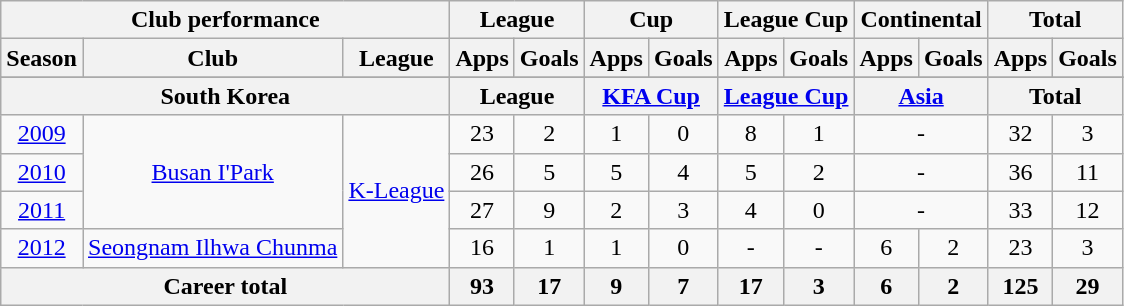<table class="wikitable" style="text-align:center">
<tr>
<th colspan=3>Club performance</th>
<th colspan=2>League</th>
<th colspan=2>Cup</th>
<th colspan=2>League Cup</th>
<th colspan=2>Continental</th>
<th colspan=2>Total</th>
</tr>
<tr>
<th>Season</th>
<th>Club</th>
<th>League</th>
<th>Apps</th>
<th>Goals</th>
<th>Apps</th>
<th>Goals</th>
<th>Apps</th>
<th>Goals</th>
<th>Apps</th>
<th>Goals</th>
<th>Apps</th>
<th>Goals</th>
</tr>
<tr>
</tr>
<tr>
<th colspan=3>South Korea</th>
<th colspan=2>League</th>
<th colspan=2><a href='#'>KFA Cup</a></th>
<th colspan=2><a href='#'>League Cup</a></th>
<th colspan=2><a href='#'>Asia</a></th>
<th colspan=2>Total</th>
</tr>
<tr>
<td><a href='#'>2009</a></td>
<td rowspan="3"><a href='#'>Busan I'Park</a></td>
<td rowspan="4"><a href='#'>K-League</a></td>
<td>23</td>
<td>2</td>
<td>1</td>
<td>0</td>
<td>8</td>
<td>1</td>
<td colspan="2">-</td>
<td>32</td>
<td>3</td>
</tr>
<tr>
<td><a href='#'>2010</a></td>
<td>26</td>
<td>5</td>
<td>5</td>
<td>4</td>
<td>5</td>
<td>2</td>
<td colspan="2">-</td>
<td>36</td>
<td>11</td>
</tr>
<tr>
<td><a href='#'>2011</a></td>
<td>27</td>
<td>9</td>
<td>2</td>
<td>3</td>
<td>4</td>
<td>0</td>
<td colspan="2">-</td>
<td>33</td>
<td>12</td>
</tr>
<tr>
<td><a href='#'>2012</a></td>
<td rowspan="1"><a href='#'>Seongnam Ilhwa Chunma</a></td>
<td>16</td>
<td>1</td>
<td>1</td>
<td>0</td>
<td>-</td>
<td>-</td>
<td>6</td>
<td>2</td>
<td>23</td>
<td>3</td>
</tr>
<tr>
<th colspan=3>Career total</th>
<th>93</th>
<th>17</th>
<th>9</th>
<th>7</th>
<th>17</th>
<th>3</th>
<th>6</th>
<th>2</th>
<th>125</th>
<th>29</th>
</tr>
</table>
